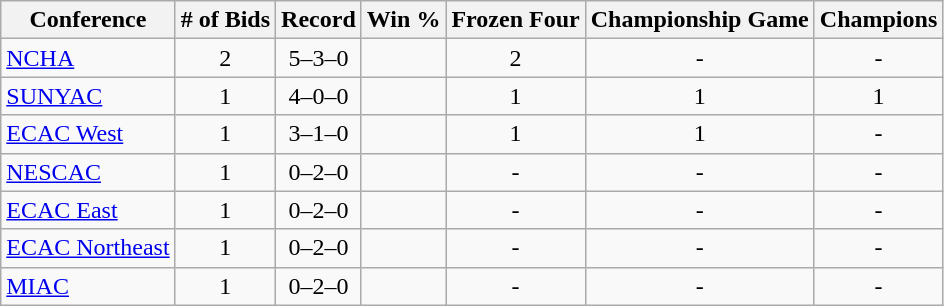<table class="wikitable sortable">
<tr>
<th>Conference</th>
<th># of Bids</th>
<th>Record</th>
<th>Win %</th>
<th>Frozen Four</th>
<th>Championship Game</th>
<th>Champions</th>
</tr>
<tr align="center">
<td align="left"><a href='#'>NCHA</a></td>
<td>2</td>
<td>5–3–0</td>
<td></td>
<td>2</td>
<td>-</td>
<td>-</td>
</tr>
<tr align="center">
<td align="left"><a href='#'>SUNYAC</a></td>
<td>1</td>
<td>4–0–0</td>
<td></td>
<td>1</td>
<td>1</td>
<td>1</td>
</tr>
<tr align="center">
<td align="left"><a href='#'>ECAC West</a></td>
<td>1</td>
<td>3–1–0</td>
<td></td>
<td>1</td>
<td>1</td>
<td>-</td>
</tr>
<tr align="center">
<td align="left"><a href='#'>NESCAC</a></td>
<td>1</td>
<td>0–2–0</td>
<td></td>
<td>-</td>
<td>-</td>
<td>-</td>
</tr>
<tr align="center">
<td align="left"><a href='#'>ECAC East</a></td>
<td>1</td>
<td>0–2–0</td>
<td></td>
<td>-</td>
<td>-</td>
<td>-</td>
</tr>
<tr align="center">
<td align="left"><a href='#'>ECAC Northeast</a></td>
<td>1</td>
<td>0–2–0</td>
<td></td>
<td>-</td>
<td>-</td>
<td>-</td>
</tr>
<tr align="center">
<td align="left"><a href='#'>MIAC</a></td>
<td>1</td>
<td>0–2–0</td>
<td></td>
<td>-</td>
<td>-</td>
<td>-</td>
</tr>
</table>
